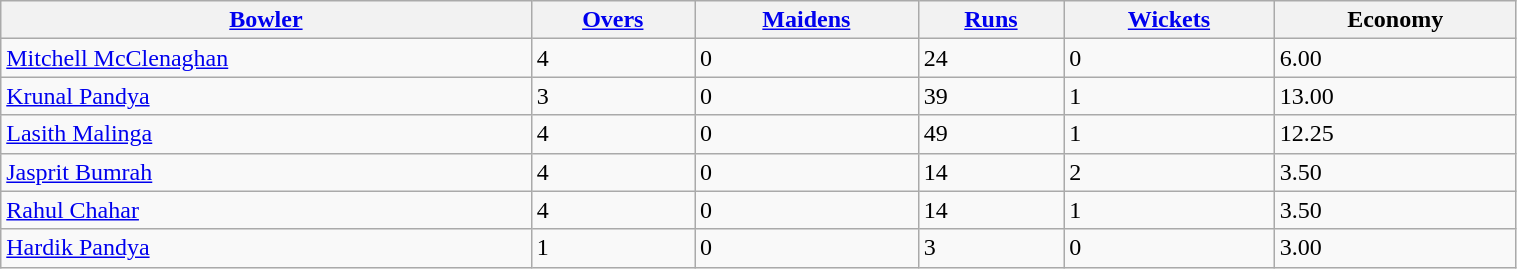<table border="1" cellpadding="1" cellspacing="0" style="border: gray solid 1px; border-collapse: collapse; text-align: left; width: 80%;" class="wikitable sortable nowrap"  style="text-align:center">
<tr>
<th width="35%"><a href='#'>Bowler</a></th>
<th><a href='#'>Overs</a></th>
<th><a href='#'>Maidens</a></th>
<th><a href='#'>Runs</a></th>
<th><a href='#'>Wickets</a></th>
<th>Economy</th>
</tr>
<tr>
<td><a href='#'>Mitchell McClenaghan</a></td>
<td>4</td>
<td>0</td>
<td>24</td>
<td>0</td>
<td>6.00</td>
</tr>
<tr>
<td><a href='#'>Krunal Pandya</a></td>
<td>3</td>
<td>0</td>
<td>39</td>
<td>1</td>
<td>13.00</td>
</tr>
<tr>
<td><a href='#'>Lasith Malinga</a></td>
<td>4</td>
<td>0</td>
<td>49</td>
<td>1</td>
<td>12.25</td>
</tr>
<tr>
<td><a href='#'>Jasprit Bumrah</a></td>
<td>4</td>
<td>0</td>
<td>14</td>
<td>2</td>
<td>3.50</td>
</tr>
<tr>
<td><a href='#'>Rahul Chahar</a></td>
<td>4</td>
<td>0</td>
<td>14</td>
<td>1</td>
<td>3.50</td>
</tr>
<tr>
<td><a href='#'>Hardik Pandya</a></td>
<td>1</td>
<td>0</td>
<td>3</td>
<td>0</td>
<td>3.00</td>
</tr>
</table>
